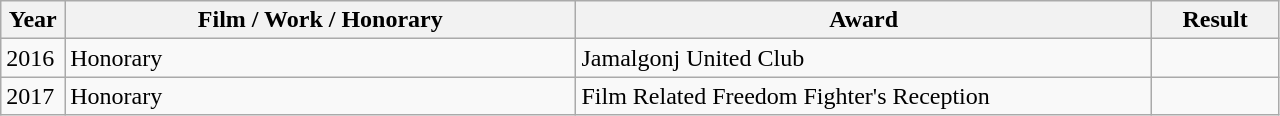<table class="wikitable" width=67.5%>
<tr>
<th width=5%>Year</th>
<th width=40%>Film / Work / Honorary</th>
<th width=45%>Award</th>
<th width=10%>Result</th>
</tr>
<tr>
<td>2016</td>
<td>Honorary</td>
<td>Jamalgonj United Club</td>
<td></td>
</tr>
<tr>
<td>2017</td>
<td>Honorary</td>
<td>Film Related Freedom Fighter's Reception</td>
<td></td>
</tr>
</table>
